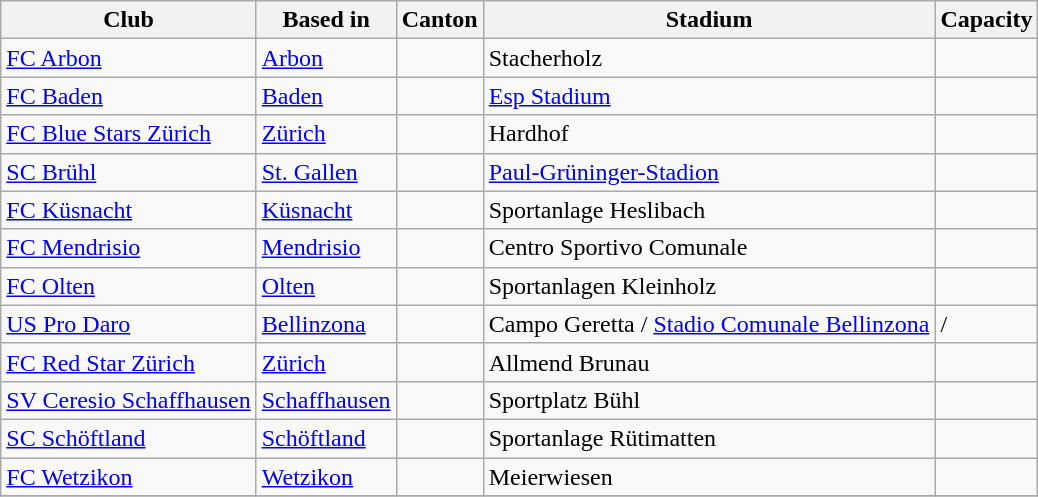<table class="wikitable">
<tr>
<th>Club</th>
<th>Based in</th>
<th>Canton</th>
<th>Stadium</th>
<th>Capacity</th>
</tr>
<tr>
<td><a href='#'>FC Arbon</a></td>
<td><a href='#'>Arbon</a></td>
<td></td>
<td>Stacherholz</td>
<td></td>
</tr>
<tr>
<td><a href='#'>FC Baden</a></td>
<td><a href='#'>Baden</a></td>
<td></td>
<td><a href='#'>Esp Stadium</a></td>
<td></td>
</tr>
<tr>
<td><a href='#'>FC Blue Stars Zürich</a></td>
<td><a href='#'>Zürich</a></td>
<td></td>
<td>Hardhof</td>
<td></td>
</tr>
<tr>
<td><a href='#'>SC Brühl</a></td>
<td><a href='#'>St. Gallen</a></td>
<td></td>
<td><a href='#'>Paul-Grüninger-Stadion</a></td>
<td></td>
</tr>
<tr>
<td><a href='#'>FC Küsnacht</a></td>
<td><a href='#'>Küsnacht</a></td>
<td></td>
<td>Sportanlage Heslibach</td>
<td></td>
</tr>
<tr>
<td><a href='#'>FC Mendrisio</a></td>
<td><a href='#'>Mendrisio</a></td>
<td></td>
<td>Centro Sportivo Comunale</td>
<td></td>
</tr>
<tr>
<td><a href='#'>FC Olten</a></td>
<td><a href='#'>Olten</a></td>
<td></td>
<td>Sportanlagen Kleinholz</td>
<td></td>
</tr>
<tr>
<td><a href='#'>US Pro Daro</a></td>
<td><a href='#'>Bellinzona</a></td>
<td></td>
<td>Campo Geretta / <a href='#'>Stadio Comunale Bellinzona</a></td>
<td> / </td>
</tr>
<tr>
<td><a href='#'>FC Red Star Zürich</a></td>
<td><a href='#'>Zürich</a></td>
<td></td>
<td>Allmend Brunau</td>
<td></td>
</tr>
<tr>
<td><a href='#'>SV Ceresio Schaffhausen</a></td>
<td><a href='#'>Schaffhausen</a></td>
<td></td>
<td>Sportplatz Bühl</td>
<td></td>
</tr>
<tr>
<td><a href='#'>SC Schöftland</a></td>
<td><a href='#'>Schöftland</a></td>
<td></td>
<td>Sportanlage Rütimatten</td>
<td></td>
</tr>
<tr>
<td><a href='#'>FC Wetzikon</a></td>
<td><a href='#'>Wetzikon</a></td>
<td></td>
<td>Meierwiesen</td>
<td></td>
</tr>
<tr>
</tr>
</table>
